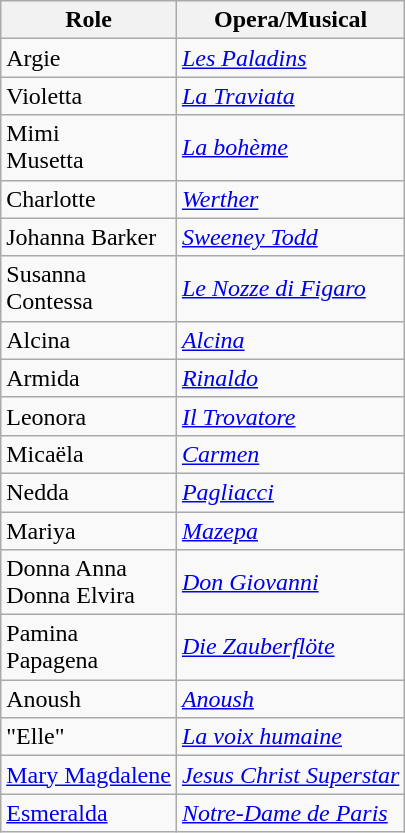<table class="wikitable">
<tr>
<th>Role</th>
<th>Opera/Musical</th>
</tr>
<tr>
<td>Argie</td>
<td><em><a href='#'>Les Paladins</a></em></td>
</tr>
<tr>
<td>Violetta</td>
<td><em><a href='#'>La Traviata</a></em></td>
</tr>
<tr>
<td>Mimi<br>Musetta</td>
<td><em><a href='#'>La bohème</a></em></td>
</tr>
<tr>
<td>Charlotte</td>
<td><em><a href='#'>Werther</a></em></td>
</tr>
<tr>
<td>Johanna Barker</td>
<td><em><a href='#'>Sweeney Todd</a></em></td>
</tr>
<tr>
<td>Susanna<br>Contessa</td>
<td><em><a href='#'>Le Nozze di Figaro</a></em></td>
</tr>
<tr>
<td>Alcina</td>
<td><em><a href='#'>Alcina</a></em></td>
</tr>
<tr>
<td>Armida</td>
<td><em><a href='#'>Rinaldo</a></em></td>
</tr>
<tr>
<td>Leonora</td>
<td><em><a href='#'>Il Trovatore</a></em></td>
</tr>
<tr>
<td>Micaëla</td>
<td><em><a href='#'>Carmen</a></em></td>
</tr>
<tr>
<td>Nedda</td>
<td><em><a href='#'>Pagliacci</a></em></td>
</tr>
<tr>
<td>Mariya</td>
<td><em><a href='#'>Mazepa</a></em></td>
</tr>
<tr>
<td>Donna Anna<br>Donna Elvira</td>
<td><em><a href='#'>Don Giovanni</a></em></td>
</tr>
<tr>
<td>Pamina<br>Papagena</td>
<td><em><a href='#'>Die Zauberflöte</a></em></td>
</tr>
<tr>
<td>Anoush</td>
<td><em><a href='#'>Anoush</a></em></td>
</tr>
<tr>
<td>"Elle"</td>
<td><em><a href='#'>La voix humaine</a></em></td>
</tr>
<tr>
<td><a href='#'>Mary Magdalene</a></td>
<td><em><a href='#'>Jesus Christ Superstar</a></em></td>
</tr>
<tr>
<td><a href='#'>Esmeralda</a></td>
<td><em><a href='#'>Notre-Dame de Paris</a></em></td>
</tr>
</table>
